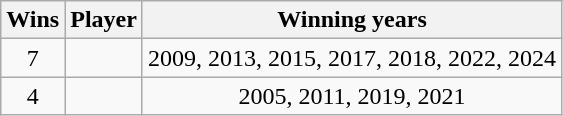<table class="wikitable sortable">
<tr>
<th>Wins</th>
<th>Player</th>
<th>Winning years</th>
</tr>
<tr>
<td align="center">7</td>
<td></td>
<td align="center">2009, 2013, 2015, 2017, 2018, 2022, 2024</td>
</tr>
<tr>
<td align="center">4</td>
<td></td>
<td align="center">2005, 2011, 2019, 2021</td>
</tr>
</table>
